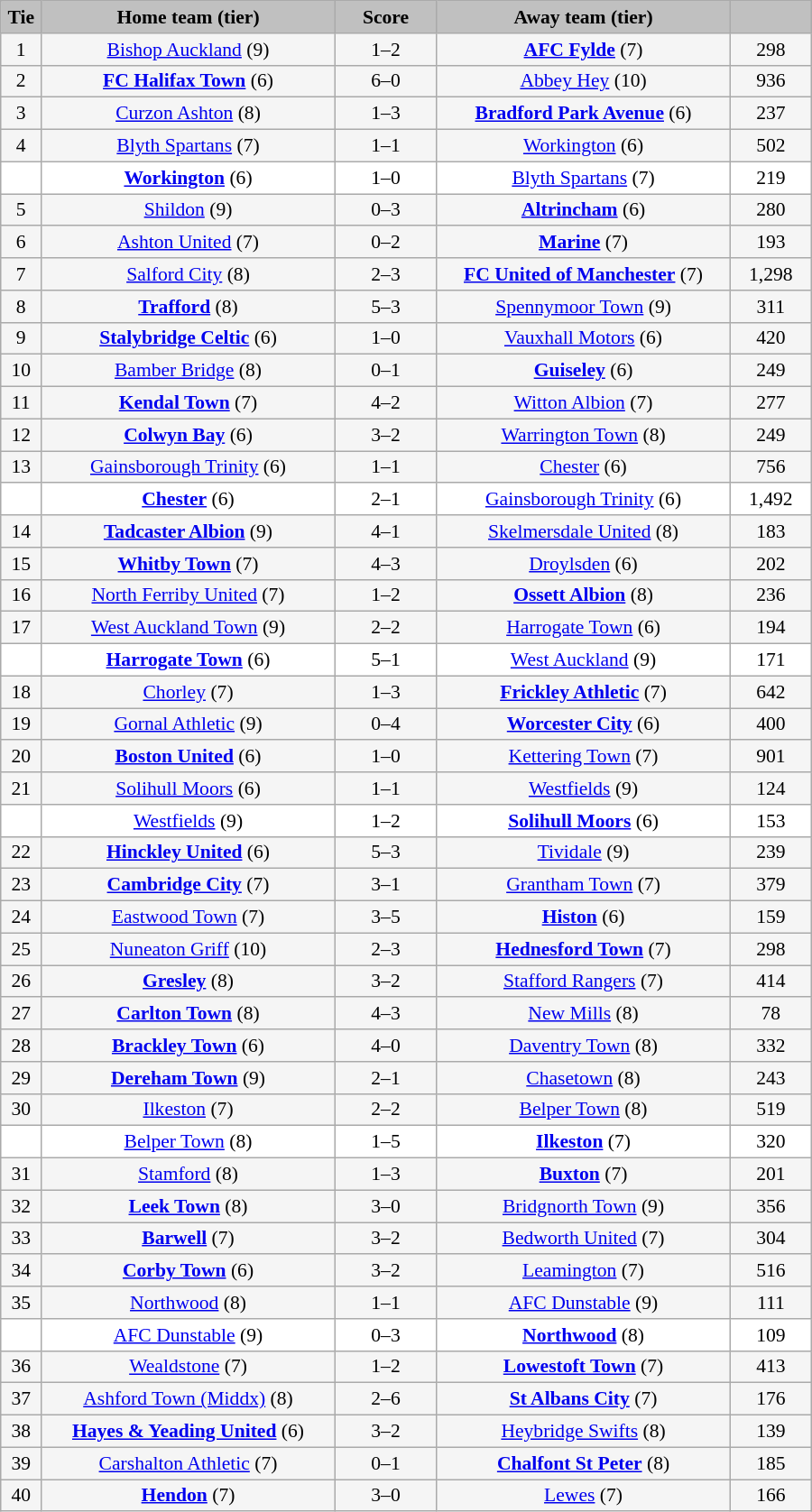<table class="wikitable" style="width: 600px; background:WhiteSmoke; text-align:center; font-size:90%">
<tr>
<td scope="col" style="width:  5.00%; background:silver;"><strong>Tie</strong></td>
<td scope="col" style="width: 36.25%; background:silver;"><strong>Home team (tier)</strong></td>
<td scope="col" style="width: 12.50%; background:silver;"><strong>Score</strong></td>
<td scope="col" style="width: 36.25%; background:silver;"><strong>Away team (tier)</strong></td>
<td scope="col" style="width: 10.00%; background:silver;"><strong></strong></td>
</tr>
<tr>
<td>1</td>
<td><a href='#'>Bishop Auckland</a> (9)</td>
<td>1–2</td>
<td><strong><a href='#'>AFC Fylde</a></strong> (7)</td>
<td>298</td>
</tr>
<tr>
<td>2</td>
<td><strong><a href='#'>FC Halifax Town</a></strong> (6)</td>
<td>6–0</td>
<td><a href='#'>Abbey Hey</a> (10)</td>
<td>936</td>
</tr>
<tr>
<td>3</td>
<td><a href='#'>Curzon Ashton</a> (8)</td>
<td>1–3</td>
<td><strong><a href='#'>Bradford Park Avenue</a></strong> (6)</td>
<td>237</td>
</tr>
<tr>
<td>4</td>
<td><a href='#'>Blyth Spartans</a> (7)</td>
<td>1–1</td>
<td><a href='#'>Workington</a> (6)</td>
<td>502</td>
</tr>
<tr style="background:white;">
<td><em></em></td>
<td><strong><a href='#'>Workington</a></strong> (6)</td>
<td>1–0</td>
<td><a href='#'>Blyth Spartans</a> (7)</td>
<td>219</td>
</tr>
<tr>
<td>5</td>
<td><a href='#'>Shildon</a> (9)</td>
<td>0–3</td>
<td><strong><a href='#'>Altrincham</a></strong> (6)</td>
<td>280</td>
</tr>
<tr>
<td>6</td>
<td><a href='#'>Ashton United</a> (7)</td>
<td>0–2</td>
<td><strong><a href='#'>Marine</a></strong> (7)</td>
<td>193</td>
</tr>
<tr>
<td>7</td>
<td><a href='#'>Salford City</a> (8)</td>
<td>2–3</td>
<td><strong><a href='#'>FC United of Manchester</a></strong> (7)</td>
<td>1,298</td>
</tr>
<tr>
<td>8</td>
<td><strong><a href='#'>Trafford</a></strong> (8)</td>
<td>5–3</td>
<td><a href='#'>Spennymoor Town</a> (9)</td>
<td>311</td>
</tr>
<tr>
<td>9</td>
<td><strong><a href='#'>Stalybridge Celtic</a></strong> (6)</td>
<td>1–0</td>
<td><a href='#'>Vauxhall Motors</a> (6)</td>
<td>420</td>
</tr>
<tr>
<td>10</td>
<td><a href='#'>Bamber Bridge</a> (8)</td>
<td>0–1</td>
<td><strong><a href='#'>Guiseley</a></strong> (6)</td>
<td>249</td>
</tr>
<tr>
<td>11</td>
<td><strong><a href='#'>Kendal Town</a></strong> (7)</td>
<td>4–2</td>
<td><a href='#'>Witton Albion</a> (7)</td>
<td>277</td>
</tr>
<tr>
<td>12</td>
<td><strong><a href='#'>Colwyn Bay</a></strong> (6)</td>
<td>3–2</td>
<td><a href='#'>Warrington Town</a> (8)</td>
<td>249</td>
</tr>
<tr>
<td>13</td>
<td><a href='#'>Gainsborough Trinity</a> (6)</td>
<td>1–1</td>
<td><a href='#'>Chester</a> (6)</td>
<td>756</td>
</tr>
<tr style="background:white;">
<td><em></em></td>
<td><strong><a href='#'>Chester</a></strong> (6)</td>
<td>2–1 </td>
<td><a href='#'>Gainsborough Trinity</a> (6)</td>
<td>1,492</td>
</tr>
<tr>
<td>14</td>
<td><strong><a href='#'>Tadcaster Albion</a></strong> (9)</td>
<td>4–1</td>
<td><a href='#'>Skelmersdale United</a> (8)</td>
<td>183</td>
</tr>
<tr>
<td>15</td>
<td><strong><a href='#'>Whitby Town</a></strong> (7)</td>
<td>4–3</td>
<td><a href='#'>Droylsden</a> (6)</td>
<td>202</td>
</tr>
<tr>
<td>16</td>
<td><a href='#'>North Ferriby United</a> (7)</td>
<td>1–2</td>
<td><strong><a href='#'>Ossett Albion</a></strong> (8)</td>
<td>236</td>
</tr>
<tr>
<td>17</td>
<td><a href='#'>West Auckland Town</a> (9)</td>
<td>2–2</td>
<td><a href='#'>Harrogate Town</a> (6)</td>
<td>194</td>
</tr>
<tr style="background:white;">
<td><em></em></td>
<td><strong><a href='#'>Harrogate Town</a></strong> (6)</td>
<td>5–1</td>
<td><a href='#'>West Auckland</a> (9)</td>
<td>171</td>
</tr>
<tr>
<td>18</td>
<td><a href='#'>Chorley</a> (7)</td>
<td>1–3</td>
<td><strong><a href='#'>Frickley Athletic</a></strong> (7)</td>
<td>642</td>
</tr>
<tr>
<td>19</td>
<td><a href='#'>Gornal Athletic</a> (9)</td>
<td>0–4</td>
<td><strong><a href='#'>Worcester City</a></strong> (6)</td>
<td>400</td>
</tr>
<tr>
<td>20</td>
<td><strong><a href='#'>Boston United</a></strong> (6)</td>
<td>1–0</td>
<td><a href='#'>Kettering Town</a> (7)</td>
<td>901</td>
</tr>
<tr>
<td>21</td>
<td><a href='#'>Solihull Moors</a> (6)</td>
<td>1–1</td>
<td><a href='#'>Westfields</a> (9)</td>
<td>124</td>
</tr>
<tr style="background:white;">
<td><em></em></td>
<td><a href='#'>Westfields</a> (9)</td>
<td>1–2</td>
<td><strong><a href='#'>Solihull Moors</a></strong> (6)</td>
<td>153</td>
</tr>
<tr>
<td>22</td>
<td><strong><a href='#'>Hinckley United</a></strong> (6)</td>
<td>5–3</td>
<td><a href='#'>Tividale</a> (9)</td>
<td>239</td>
</tr>
<tr>
<td>23</td>
<td><strong><a href='#'>Cambridge City</a></strong> (7)</td>
<td>3–1</td>
<td><a href='#'>Grantham Town</a> (7)</td>
<td>379</td>
</tr>
<tr>
<td>24</td>
<td><a href='#'>Eastwood Town</a> (7)</td>
<td>3–5</td>
<td><strong><a href='#'>Histon</a></strong> (6)</td>
<td>159</td>
</tr>
<tr>
<td>25</td>
<td><a href='#'>Nuneaton Griff</a> (10)</td>
<td>2–3</td>
<td><strong><a href='#'>Hednesford Town</a></strong> (7)</td>
<td>298</td>
</tr>
<tr>
<td>26</td>
<td><strong><a href='#'>Gresley</a></strong> (8)</td>
<td>3–2</td>
<td><a href='#'>Stafford Rangers</a> (7)</td>
<td>414</td>
</tr>
<tr>
<td>27</td>
<td><strong><a href='#'>Carlton Town</a></strong> (8)</td>
<td>4–3</td>
<td><a href='#'>New Mills</a> (8)</td>
<td>78</td>
</tr>
<tr>
<td>28</td>
<td><strong><a href='#'>Brackley Town</a></strong> (6)</td>
<td>4–0</td>
<td><a href='#'>Daventry Town</a> (8)</td>
<td>332</td>
</tr>
<tr>
<td>29</td>
<td><strong><a href='#'>Dereham Town</a></strong> (9)</td>
<td>2–1</td>
<td><a href='#'>Chasetown</a> (8)</td>
<td>243</td>
</tr>
<tr>
<td>30</td>
<td><a href='#'>Ilkeston</a> (7)</td>
<td>2–2</td>
<td><a href='#'>Belper Town</a> (8)</td>
<td>519</td>
</tr>
<tr style="background:white;">
<td><em></em></td>
<td><a href='#'>Belper Town</a> (8)</td>
<td>1–5</td>
<td><strong><a href='#'>Ilkeston</a></strong> (7)</td>
<td>320</td>
</tr>
<tr>
<td>31</td>
<td><a href='#'>Stamford</a> (8)</td>
<td>1–3</td>
<td><strong><a href='#'>Buxton</a></strong> (7)</td>
<td>201</td>
</tr>
<tr>
<td>32</td>
<td><strong><a href='#'>Leek Town</a></strong> (8)</td>
<td>3–0</td>
<td><a href='#'>Bridgnorth Town</a> (9)</td>
<td>356</td>
</tr>
<tr>
<td>33</td>
<td><strong><a href='#'>Barwell</a></strong> (7)</td>
<td>3–2</td>
<td><a href='#'>Bedworth United</a> (7)</td>
<td>304</td>
</tr>
<tr>
<td>34</td>
<td><strong><a href='#'>Corby Town</a></strong> (6)</td>
<td>3–2</td>
<td><a href='#'>Leamington</a> (7)</td>
<td>516</td>
</tr>
<tr>
<td>35</td>
<td><a href='#'>Northwood</a> (8)</td>
<td>1–1</td>
<td><a href='#'>AFC Dunstable</a> (9)</td>
<td>111</td>
</tr>
<tr style="background:white;">
<td><em></em></td>
<td><a href='#'>AFC Dunstable</a> (9)</td>
<td>0–3</td>
<td><strong><a href='#'>Northwood</a></strong> (8)</td>
<td>109</td>
</tr>
<tr>
<td>36</td>
<td><a href='#'>Wealdstone</a> (7)</td>
<td>1–2</td>
<td><strong><a href='#'>Lowestoft Town</a></strong> (7)</td>
<td>413</td>
</tr>
<tr>
<td>37</td>
<td><a href='#'>Ashford Town (Middx)</a> (8)</td>
<td>2–6</td>
<td><strong><a href='#'>St Albans City</a></strong> (7)</td>
<td>176</td>
</tr>
<tr>
<td>38</td>
<td><strong><a href='#'>Hayes & Yeading United</a></strong> (6)</td>
<td>3–2</td>
<td><a href='#'>Heybridge Swifts</a> (8)</td>
<td>139</td>
</tr>
<tr>
<td>39</td>
<td><a href='#'>Carshalton Athletic</a> (7)</td>
<td>0–1</td>
<td><strong><a href='#'>Chalfont St Peter</a></strong> (8)</td>
<td>185</td>
</tr>
<tr>
<td>40</td>
<td><strong><a href='#'>Hendon</a></strong> (7)</td>
<td>3–0</td>
<td><a href='#'>Lewes</a> (7)</td>
<td>166</td>
</tr>
</table>
